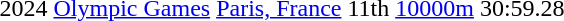<table>
<tr>
<td>2024</td>
<td><a href='#'>Olympic Games</a></td>
<td><a href='#'>Paris, France</a></td>
<td>11th</td>
<td><a href='#'>10000m</a></td>
<td>30:59.28</td>
</tr>
</table>
